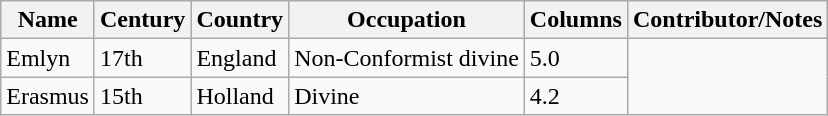<table class="wikitable">
<tr>
<th>Name</th>
<th>Century</th>
<th>Country</th>
<th>Occupation</th>
<th>Columns</th>
<th>Contributor/Notes</th>
</tr>
<tr>
<td>Emlyn</td>
<td>17th</td>
<td>England</td>
<td>Non-Conformist divine</td>
<td>5.0</td>
</tr>
<tr>
<td>Erasmus</td>
<td>15th</td>
<td>Holland</td>
<td>Divine</td>
<td>4.2</td>
</tr>
</table>
